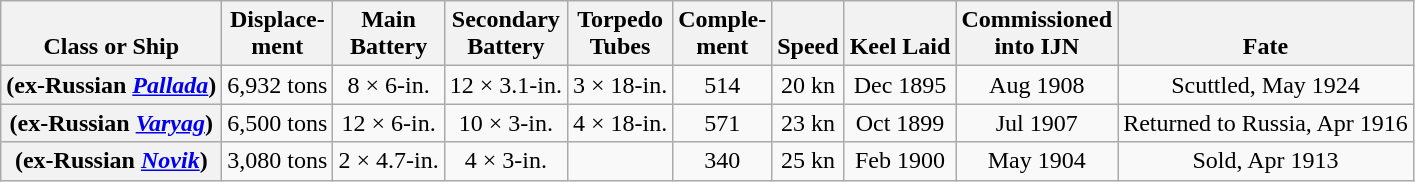<table class="wikitable plainrowheaders" style="text-align: center;">
<tr valign="bottom">
<th scope="col">Class or Ship</th>
<th scope="col">Displace-<br>ment</th>
<th scope="col">Main<br>Battery</th>
<th scope="col">Secondary<br>Battery</th>
<th scope="col">Torpedo<br>Tubes</th>
<th scope="col">Comple-<br>ment</th>
<th scope="col">Speed</th>
<th scope="col">Keel Laid</th>
<th scope="col">Commissioned<br>into IJN</th>
<th scope="col">Fate</th>
</tr>
<tr>
<th scope="row"> (ex-Russian <a href='#'><em>Pallada</em></a>)</th>
<td scope="row" style="text-align: center">6,932 tons</td>
<td scope="row" style="text-align: center">8 × 6-in.</td>
<td scope="row" style="text-align: center">12 × 3.1-in.</td>
<td scope="row" style="text-align: center">3 × 18-in.</td>
<td scope="row" style="text-align: center">514</td>
<td scope="row" style="text-align: center">20 kn</td>
<td scope="row" style="text-align: center">Dec 1895</td>
<td scope="row" style="text-align: center">Aug 1908</td>
<td scope="row" style="text-align: center">Scuttled, May 1924</td>
</tr>
<tr>
<th scope="row"> (ex-Russian <a href='#'><em>Varyag</em></a>)</th>
<td scope="row" style="text-align: center">6,500 tons</td>
<td scope="row" style="text-align: center">12 × 6-in.</td>
<td scope="row" style="text-align: center">10 × 3-in.</td>
<td scope="row" style="text-align: center">4 × 18-in.</td>
<td scope="row" style="text-align: center">571</td>
<td scope="row" style="text-align: center">23 kn</td>
<td scope="row" style="text-align: center">Oct 1899</td>
<td scope="row" style="text-align: center">Jul 1907</td>
<td scope="row" style="text-align: center">Returned to Russia, Apr 1916</td>
</tr>
<tr>
<th scope="row"> (ex-Russian <a href='#'><em>Novik</em></a>)</th>
<td scope="row" style="text-align: center">3,080 tons</td>
<td scope="row" style="text-align: center">2 × 4.7-in.</td>
<td scope="row" style="text-align: center">4 × 3-in.</td>
<td scope="row" style="text-align: center"></td>
<td scope="row" style="text-align: center">340</td>
<td scope="row" style="text-align: center">25 kn</td>
<td scope="row" style="text-align: center">Feb 1900</td>
<td scope="row" style="text-align: center">May 1904</td>
<td scope="row" style="text-align: center">Sold, Apr 1913</td>
</tr>
</table>
